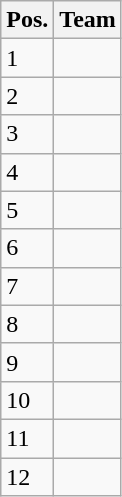<table class="wikitable">
<tr>
<th>Pos.</th>
<th>Team</th>
</tr>
<tr>
<td>1</td>
<td></td>
</tr>
<tr>
<td>2</td>
<td></td>
</tr>
<tr>
<td>3</td>
<td></td>
</tr>
<tr>
<td>4</td>
<td></td>
</tr>
<tr>
<td>5</td>
<td></td>
</tr>
<tr>
<td>6</td>
<td></td>
</tr>
<tr>
<td>7</td>
<td></td>
</tr>
<tr>
<td>8</td>
<td></td>
</tr>
<tr>
<td>9</td>
<td></td>
</tr>
<tr>
<td>10</td>
<td></td>
</tr>
<tr>
<td>11</td>
<td></td>
</tr>
<tr>
<td>12</td>
<td></td>
</tr>
</table>
